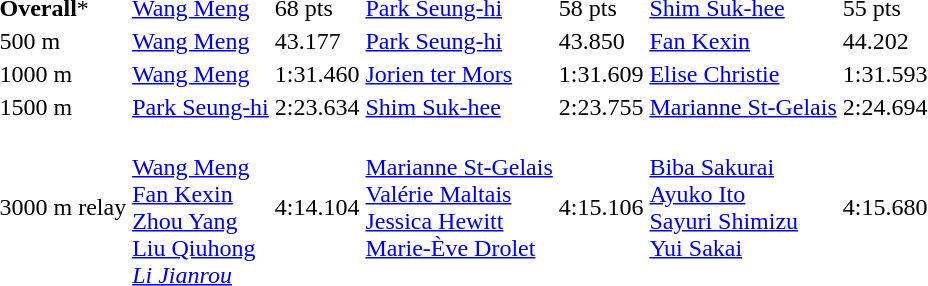<table>
<tr>
<td><strong>Overall</strong>*</td>
<td><a href='#'>Wang Meng</a><br></td>
<td>68 pts</td>
<td><a href='#'>Park Seung-hi</a><br></td>
<td>58 pts</td>
<td><a href='#'>Shim Suk-hee</a><br></td>
<td>55 pts</td>
</tr>
<tr>
<td>500 m</td>
<td><a href='#'>Wang Meng</a><br></td>
<td>43.177</td>
<td><a href='#'>Park Seung-hi</a><br></td>
<td>43.850</td>
<td><a href='#'>Fan Kexin</a><br></td>
<td>44.202</td>
</tr>
<tr>
<td>1000 m</td>
<td><a href='#'>Wang Meng</a><br></td>
<td>1:31.460</td>
<td><a href='#'>Jorien ter Mors</a><br></td>
<td>1:31.609</td>
<td><a href='#'>Elise Christie</a><br></td>
<td>1:31.593</td>
</tr>
<tr>
<td>1500 m</td>
<td><a href='#'>Park Seung-hi</a><br></td>
<td>2:23.634</td>
<td><a href='#'>Shim Suk-hee</a><br></td>
<td>2:23.755</td>
<td><a href='#'>Marianne St-Gelais</a><br></td>
<td>2:24.694</td>
</tr>
<tr>
<td>3000 m relay</td>
<td><br><a href='#'>Wang Meng</a><br><a href='#'>Fan Kexin</a><br><a href='#'>Zhou Yang</a><br><a href='#'>Liu Qiuhong</a><br><em><a href='#'>Li Jianrou</a></em></td>
<td>4:14.104</td>
<td valign=top><br><a href='#'>Marianne St-Gelais</a><br><a href='#'>Valérie Maltais</a><br><a href='#'>Jessica Hewitt</a><br><a href='#'>Marie-Ève Drolet</a></td>
<td>4:15.106</td>
<td valign=top><br><a href='#'>Biba Sakurai</a><br><a href='#'>Ayuko Ito</a><br><a href='#'>Sayuri Shimizu</a><br><a href='#'>Yui Sakai</a></td>
<td>4:15.680</td>
</tr>
</table>
